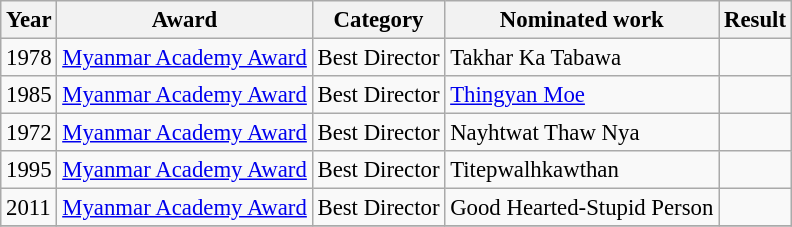<table class="wikitable" style="font-size: 95%">
<tr>
<th>Year</th>
<th>Award</th>
<th>Category</th>
<th>Nominated work</th>
<th>Result</th>
</tr>
<tr>
<td>1978</td>
<td><a href='#'>Myanmar Academy Award</a></td>
<td>Best Director</td>
<td>Takhar Ka Tabawa</td>
<td></td>
</tr>
<tr>
<td>1985</td>
<td><a href='#'>Myanmar Academy Award</a></td>
<td>Best Director</td>
<td><a href='#'>Thingyan Moe</a></td>
<td></td>
</tr>
<tr>
<td>1972</td>
<td><a href='#'>Myanmar Academy Award</a></td>
<td>Best Director</td>
<td>Nayhtwat Thaw Nya</td>
<td></td>
</tr>
<tr>
<td>1995</td>
<td><a href='#'>Myanmar Academy Award</a></td>
<td>Best Director</td>
<td>Titepwalhkawthan</td>
<td></td>
</tr>
<tr>
<td>2011</td>
<td><a href='#'>Myanmar Academy Award</a></td>
<td>Best Director</td>
<td>Good Hearted-Stupid Person</td>
<td></td>
</tr>
<tr>
</tr>
</table>
